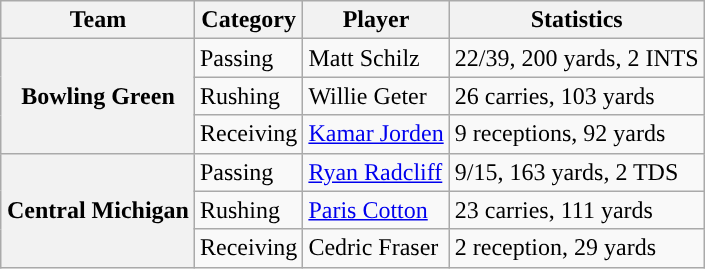<table class="wikitable" style="float:right">
<tr>
<th>Team</th>
<th>Category</th>
<th>Player</th>
<th>Statistics</th>
</tr>
<tr>
<th rowspan=3>Bowling Green</th>
<td>Passing</td>
<td>Matt Schilz</td>
<td>22/39, 200 yards, 2 INTS</td>
</tr>
<tr>
<td>Rushing</td>
<td>Willie Geter</td>
<td>26 carries, 103 yards</td>
</tr>
<tr>
<td>Receiving</td>
<td><a href='#'>Kamar Jorden</a></td>
<td>9 receptions, 92 yards</td>
</tr>
<tr>
<th rowspan=3>Central Michigan</th>
<td>Passing</td>
<td><a href='#'>Ryan Radcliff</a></td>
<td>9/15, 163 yards, 2 TDS</td>
</tr>
<tr>
<td>Rushing</td>
<td><a href='#'>Paris Cotton</a></td>
<td>23 carries, 111 yards</td>
</tr>
<tr>
<td>Receiving</td>
<td>Cedric Fraser</td>
<td>2 reception, 29 yards</td>
</tr>
</table>
